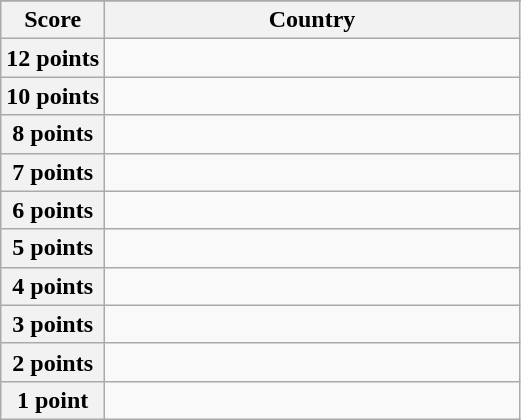<table class="wikitable">
<tr>
</tr>
<tr>
<th scope="col" width="20%">Score</th>
<th scope="col">Country</th>
</tr>
<tr>
<th scope="row">12 points</th>
<td></td>
</tr>
<tr>
<th scope="row">10 points</th>
<td></td>
</tr>
<tr>
<th scope="row">8 points</th>
<td></td>
</tr>
<tr>
<th scope="row">7 points</th>
<td></td>
</tr>
<tr>
<th scope="row">6 points</th>
<td></td>
</tr>
<tr>
<th scope="row">5 points</th>
<td></td>
</tr>
<tr>
<th scope="row">4 points</th>
<td></td>
</tr>
<tr>
<th scope="row">3 points</th>
<td></td>
</tr>
<tr>
<th scope="row">2 points</th>
<td></td>
</tr>
<tr>
<th scope="row">1 point</th>
<td></td>
</tr>
</table>
